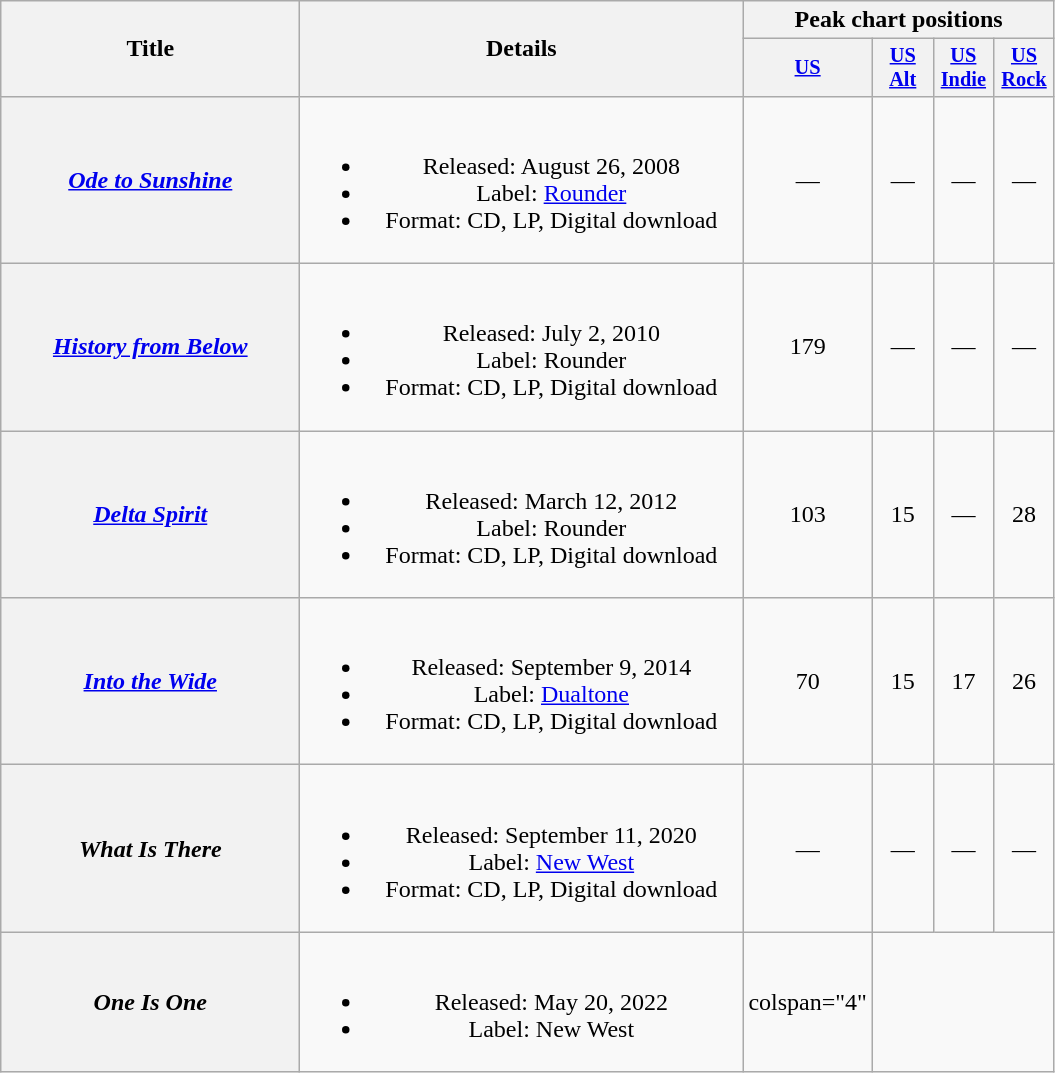<table class="wikitable plainrowheaders" style="text-align:center;">
<tr>
<th scope="col" style="width:12em;" rowspan="2">Title</th>
<th scope="col" style="width:18em;" rowspan="2">Details</th>
<th scope="col" colspan="4">Peak chart positions</th>
</tr>
<tr>
<th scope="col" style="width:2.5em;font-size:85%;"><a href='#'>US</a><br></th>
<th scope="col" style="width:2.5em;font-size:85%;"><a href='#'>US<br>Alt</a><br></th>
<th scope="col" style="width:2.5em;font-size:85%;"><a href='#'>US<br>Indie</a><br></th>
<th scope="col" style="width:2.5em;font-size:85%;"><a href='#'>US<br>Rock</a><br></th>
</tr>
<tr>
<th scope="row"><em><a href='#'>Ode to Sunshine</a></em></th>
<td><br><ul><li>Released: August 26, 2008</li><li>Label: <a href='#'>Rounder</a></li><li>Format: CD, LP, Digital download</li></ul></td>
<td>—</td>
<td>—</td>
<td>—</td>
<td>—</td>
</tr>
<tr>
<th scope="row"><em><a href='#'>History from Below</a></em></th>
<td><br><ul><li>Released: July 2, 2010</li><li>Label: Rounder</li><li>Format: CD, LP, Digital download</li></ul></td>
<td>179</td>
<td>—</td>
<td>—</td>
<td>—</td>
</tr>
<tr>
<th scope="row"><em><a href='#'>Delta Spirit</a></em></th>
<td><br><ul><li>Released: March 12, 2012</li><li>Label: Rounder</li><li>Format: CD, LP, Digital download</li></ul></td>
<td>103</td>
<td>15</td>
<td>—</td>
<td>28</td>
</tr>
<tr>
<th scope="row"><em><a href='#'>Into the Wide</a></em></th>
<td><br><ul><li>Released: September 9, 2014</li><li>Label: <a href='#'>Dualtone</a></li><li>Format: CD, LP, Digital download</li></ul></td>
<td>70</td>
<td>15</td>
<td>17</td>
<td>26</td>
</tr>
<tr>
<th scope="row"><em>What Is There</em></th>
<td><br><ul><li>Released: September 11, 2020</li><li>Label: <a href='#'>New West</a></li><li>Format: CD, LP, Digital download</li></ul></td>
<td>—</td>
<td>—</td>
<td>—</td>
<td>—</td>
</tr>
<tr>
<th scope="row"><em>One Is One</em></th>
<td><br><ul><li>Released: May 20, 2022</li><li>Label: New West</li></ul></td>
<td>colspan="4" </td>
</tr>
</table>
